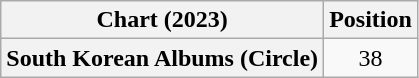<table class="wikitable plainrowheaders" style="text-align:center">
<tr>
<th scope="col">Chart (2023)</th>
<th scope="col">Position</th>
</tr>
<tr>
<th scope="row">South Korean Albums (Circle)</th>
<td>38</td>
</tr>
</table>
